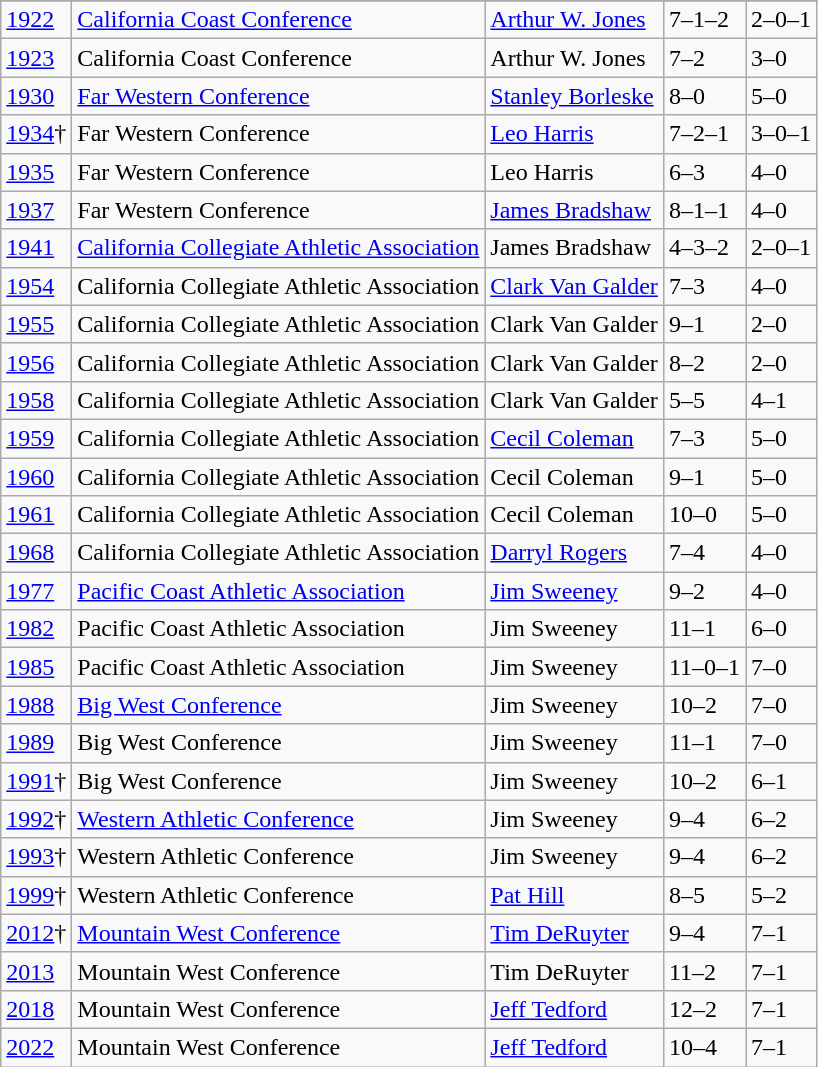<table class="wikitable">
<tr>
</tr>
<tr>
<td><a href='#'>1922</a></td>
<td><a href='#'>California Coast Conference</a></td>
<td><a href='#'>Arthur W. Jones</a></td>
<td>7–1–2</td>
<td>2–0–1</td>
</tr>
<tr>
<td><a href='#'>1923</a></td>
<td>California Coast Conference</td>
<td>Arthur W. Jones</td>
<td>7–2</td>
<td>3–0</td>
</tr>
<tr>
<td><a href='#'>1930</a></td>
<td><a href='#'>Far Western Conference</a></td>
<td><a href='#'>Stanley Borleske</a></td>
<td>8–0</td>
<td>5–0</td>
</tr>
<tr>
<td><a href='#'>1934</a>†</td>
<td>Far Western Conference</td>
<td><a href='#'>Leo Harris</a></td>
<td>7–2–1</td>
<td>3–0–1</td>
</tr>
<tr>
<td><a href='#'>1935</a></td>
<td>Far Western Conference</td>
<td>Leo Harris</td>
<td>6–3</td>
<td>4–0</td>
</tr>
<tr>
<td><a href='#'>1937</a></td>
<td>Far Western Conference</td>
<td><a href='#'>James Bradshaw</a></td>
<td>8–1–1</td>
<td>4–0</td>
</tr>
<tr>
<td><a href='#'>1941</a></td>
<td><a href='#'>California Collegiate Athletic Association</a></td>
<td>James Bradshaw</td>
<td>4–3–2</td>
<td>2–0–1</td>
</tr>
<tr>
<td><a href='#'>1954</a></td>
<td>California Collegiate Athletic Association</td>
<td><a href='#'>Clark Van Galder</a></td>
<td>7–3</td>
<td>4–0</td>
</tr>
<tr>
<td><a href='#'>1955</a></td>
<td>California Collegiate Athletic Association</td>
<td>Clark Van Galder</td>
<td>9–1</td>
<td>2–0</td>
</tr>
<tr>
<td><a href='#'>1956</a></td>
<td>California Collegiate Athletic Association</td>
<td>Clark Van Galder</td>
<td>8–2</td>
<td>2–0</td>
</tr>
<tr>
<td><a href='#'>1958</a></td>
<td>California Collegiate Athletic Association</td>
<td>Clark Van Galder</td>
<td>5–5</td>
<td>4–1</td>
</tr>
<tr>
<td><a href='#'>1959</a></td>
<td>California Collegiate Athletic Association</td>
<td><a href='#'>Cecil Coleman</a></td>
<td>7–3</td>
<td>5–0</td>
</tr>
<tr>
<td><a href='#'>1960</a></td>
<td>California Collegiate Athletic Association</td>
<td>Cecil Coleman</td>
<td>9–1</td>
<td>5–0</td>
</tr>
<tr>
<td><a href='#'>1961</a></td>
<td>California Collegiate Athletic Association</td>
<td>Cecil Coleman</td>
<td>10–0</td>
<td>5–0</td>
</tr>
<tr>
<td><a href='#'>1968</a></td>
<td>California Collegiate Athletic Association</td>
<td><a href='#'>Darryl Rogers</a></td>
<td>7–4</td>
<td>4–0</td>
</tr>
<tr>
<td><a href='#'>1977</a></td>
<td><a href='#'>Pacific Coast Athletic Association</a></td>
<td><a href='#'>Jim Sweeney</a></td>
<td>9–2</td>
<td>4–0</td>
</tr>
<tr>
<td><a href='#'>1982</a></td>
<td>Pacific Coast Athletic Association</td>
<td>Jim Sweeney</td>
<td>11–1</td>
<td>6–0</td>
</tr>
<tr>
<td><a href='#'>1985</a></td>
<td>Pacific Coast Athletic Association</td>
<td>Jim Sweeney</td>
<td>11–0–1</td>
<td>7–0</td>
</tr>
<tr>
<td><a href='#'>1988</a></td>
<td><a href='#'>Big West Conference</a></td>
<td>Jim Sweeney</td>
<td>10–2</td>
<td>7–0</td>
</tr>
<tr>
<td><a href='#'>1989</a></td>
<td>Big West Conference</td>
<td>Jim Sweeney</td>
<td>11–1</td>
<td>7–0</td>
</tr>
<tr>
<td><a href='#'>1991</a>†</td>
<td>Big West Conference</td>
<td>Jim Sweeney</td>
<td>10–2</td>
<td>6–1</td>
</tr>
<tr>
<td><a href='#'>1992</a>†</td>
<td><a href='#'>Western Athletic Conference</a></td>
<td>Jim Sweeney</td>
<td>9–4</td>
<td>6–2</td>
</tr>
<tr>
<td><a href='#'>1993</a>†</td>
<td>Western Athletic Conference</td>
<td>Jim Sweeney</td>
<td>9–4</td>
<td>6–2</td>
</tr>
<tr>
<td><a href='#'>1999</a>†</td>
<td>Western Athletic Conference</td>
<td><a href='#'>Pat Hill</a></td>
<td>8–5</td>
<td>5–2</td>
</tr>
<tr>
<td><a href='#'>2012</a>†</td>
<td><a href='#'>Mountain West Conference</a></td>
<td><a href='#'>Tim DeRuyter</a></td>
<td>9–4</td>
<td>7–1</td>
</tr>
<tr>
<td><a href='#'>2013</a></td>
<td>Mountain West Conference</td>
<td>Tim DeRuyter</td>
<td>11–2</td>
<td>7–1</td>
</tr>
<tr>
<td><a href='#'>2018</a></td>
<td>Mountain West Conference</td>
<td><a href='#'>Jeff Tedford</a></td>
<td>12–2</td>
<td>7–1</td>
</tr>
<tr>
<td><a href='#'>2022</a></td>
<td>Mountain West Conference</td>
<td><a href='#'>Jeff Tedford</a></td>
<td>10–4</td>
<td>7–1</td>
</tr>
</table>
